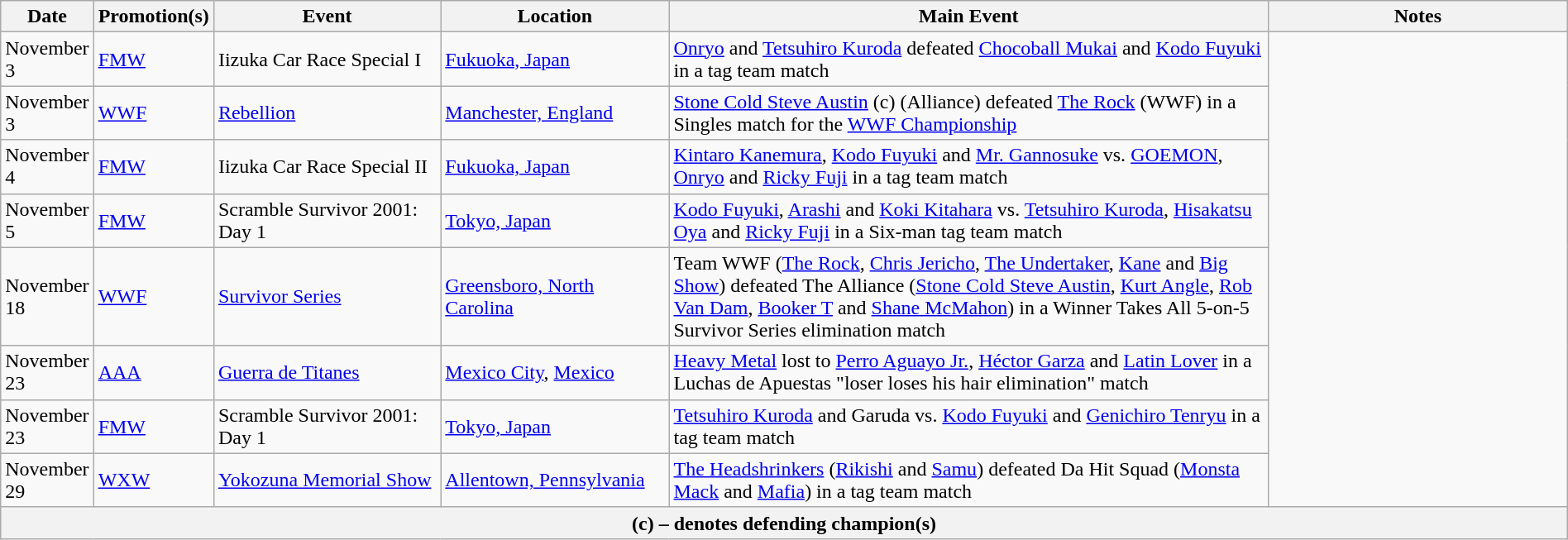<table class="wikitable" style="width:100%;">
<tr>
<th width="5%">Date</th>
<th width="5%">Promotion(s)</th>
<th style="width:15%;">Event</th>
<th style="width:15%;">Location</th>
<th style="width:40%;">Main Event</th>
<th style="width:20%;">Notes</th>
</tr>
<tr>
<td>November 3</td>
<td><a href='#'>FMW</a></td>
<td>Iizuka Car Race Special I</td>
<td><a href='#'>Fukuoka, Japan</a></td>
<td><a href='#'>Onryo</a> and <a href='#'>Tetsuhiro Kuroda</a> defeated <a href='#'>Chocoball Mukai</a> and <a href='#'>Kodo Fuyuki</a> in a tag team match</td>
</tr>
<tr>
<td>November 3</td>
<td><a href='#'>WWF</a></td>
<td><a href='#'>Rebellion</a></td>
<td><a href='#'>Manchester, England</a></td>
<td><a href='#'>Stone Cold Steve Austin</a> (c) (Alliance) defeated <a href='#'>The Rock</a> (WWF) in a Singles match for the <a href='#'>WWF Championship</a></td>
</tr>
<tr>
<td>November 4</td>
<td><a href='#'>FMW</a></td>
<td>Iizuka Car Race Special II</td>
<td><a href='#'>Fukuoka, Japan</a></td>
<td><a href='#'>Kintaro Kanemura</a>, <a href='#'>Kodo Fuyuki</a> and <a href='#'>Mr. Gannosuke</a> vs. <a href='#'>GOEMON</a>, <a href='#'>Onryo</a> and <a href='#'>Ricky Fuji</a> in a tag team match</td>
</tr>
<tr>
<td>November 5</td>
<td><a href='#'>FMW</a></td>
<td>Scramble Survivor 2001: Day 1</td>
<td><a href='#'>Tokyo, Japan</a></td>
<td><a href='#'>Kodo Fuyuki</a>, <a href='#'>Arashi</a> and <a href='#'>Koki Kitahara</a> vs. <a href='#'>Tetsuhiro Kuroda</a>, <a href='#'>Hisakatsu Oya</a> and <a href='#'>Ricky Fuji</a> in a Six-man tag team match</td>
</tr>
<tr>
<td>November 18</td>
<td><a href='#'>WWF</a></td>
<td><a href='#'>Survivor Series</a></td>
<td><a href='#'>Greensboro, North Carolina</a></td>
<td>Team WWF (<a href='#'>The Rock</a>, <a href='#'>Chris Jericho</a>, <a href='#'>The Undertaker</a>, <a href='#'>Kane</a> and <a href='#'>Big Show</a>) defeated The Alliance (<a href='#'>Stone Cold Steve Austin</a>, <a href='#'>Kurt Angle</a>, <a href='#'>Rob Van Dam</a>, <a href='#'>Booker T</a> and <a href='#'>Shane McMahon</a>) in a Winner Takes All 5-on-5 Survivor Series elimination match</td>
</tr>
<tr>
<td>November 23</td>
<td><a href='#'>AAA</a></td>
<td><a href='#'>Guerra de Titanes</a></td>
<td><a href='#'>Mexico City</a>, <a href='#'>Mexico</a></td>
<td><a href='#'>Heavy Metal</a> lost to <a href='#'>Perro Aguayo Jr.</a>, <a href='#'>Héctor Garza</a> and <a href='#'>Latin Lover</a> in a Luchas de Apuestas "loser loses his hair elimination" match</td>
</tr>
<tr>
<td>November 23</td>
<td><a href='#'>FMW</a></td>
<td>Scramble Survivor 2001: Day 1</td>
<td><a href='#'>Tokyo, Japan</a></td>
<td><a href='#'>Tetsuhiro Kuroda</a> and Garuda vs. <a href='#'>Kodo Fuyuki</a> and <a href='#'>Genichiro Tenryu</a> in a tag team match</td>
</tr>
<tr>
<td>November 29</td>
<td><a href='#'>WXW</a></td>
<td><a href='#'>Yokozuna Memorial Show</a></td>
<td><a href='#'>Allentown, Pennsylvania</a></td>
<td><a href='#'>The Headshrinkers</a> (<a href='#'>Rikishi</a> and <a href='#'>Samu</a>) defeated Da Hit Squad (<a href='#'>Monsta Mack</a> and <a href='#'>Mafia</a>) in a tag team match</td>
</tr>
<tr>
<th colspan="6">(c) – denotes defending champion(s)</th>
</tr>
</table>
